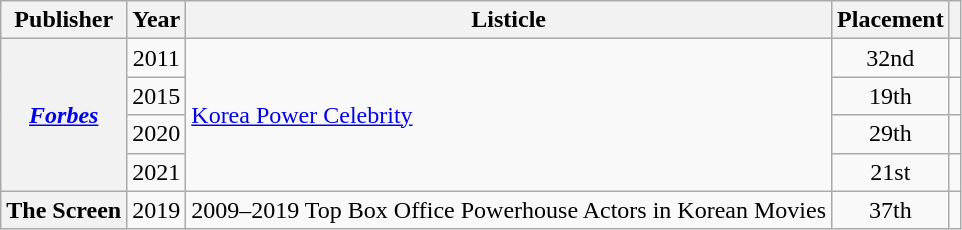<table class="wikitable plainrowheaders sortable">
<tr>
<th scope="col">Publisher</th>
<th scope="col">Year</th>
<th scope="col">Listicle</th>
<th scope="col">Placement</th>
<th scope="col" class="unsortable"></th>
</tr>
<tr>
<th scope="row" rowspan="4"><em><a href='#'>Forbes</a></em></th>
<td style="text-align:center">2011</td>
<td rowspan="4"><a href='#'>Korea Power Celebrity</a></td>
<td style="text-align:center">32nd</td>
<td style="text-align:center"></td>
</tr>
<tr>
<td style="text-align:center">2015</td>
<td style="text-align:center">19th</td>
<td style="text-align:center"></td>
</tr>
<tr>
<td style="text-align:center">2020</td>
<td style="text-align:center">29th</td>
<td style="text-align:center"></td>
</tr>
<tr>
<td style="text-align:center">2021</td>
<td style="text-align:center">21st</td>
<td style="text-align:center"></td>
</tr>
<tr>
<th scope="row">The Screen</th>
<td style="text-align:center">2019</td>
<td>2009–2019 Top Box Office Powerhouse Actors in Korean Movies</td>
<td style="text-align:center">37th</td>
<td style="text-align:center"></td>
</tr>
</table>
